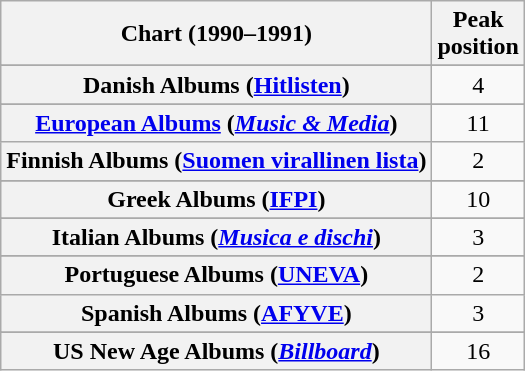<table class="wikitable sortable plainrowheaders" style="text-align:center">
<tr>
<th scope="col">Chart (1990–1991)</th>
<th scope="col">Peak<br>position</th>
</tr>
<tr>
</tr>
<tr>
</tr>
<tr>
</tr>
<tr>
<th scope="row">Danish Albums (<a href='#'>Hitlisten</a>)</th>
<td>4</td>
</tr>
<tr>
</tr>
<tr>
<th scope="row"><a href='#'>European Albums</a> (<em><a href='#'>Music & Media</a></em>)</th>
<td>11</td>
</tr>
<tr>
<th scope="row">Finnish Albums (<a href='#'>Suomen virallinen lista</a>)</th>
<td>2</td>
</tr>
<tr>
</tr>
<tr>
<th scope="row">Greek Albums (<a href='#'>IFPI</a>)</th>
<td>10</td>
</tr>
<tr>
</tr>
<tr>
<th scope="row">Italian Albums (<em><a href='#'>Musica e dischi</a></em>)</th>
<td>3</td>
</tr>
<tr>
</tr>
<tr>
</tr>
<tr>
<th scope="row">Portuguese Albums (<a href='#'>UNEVA</a>)</th>
<td>2</td>
</tr>
<tr>
<th scope="row">Spanish Albums (<a href='#'>AFYVE</a>)</th>
<td>3</td>
</tr>
<tr>
</tr>
<tr>
</tr>
<tr>
</tr>
<tr>
<th scope="row">US New Age Albums (<em><a href='#'>Billboard</a></em>)</th>
<td>16</td>
</tr>
</table>
